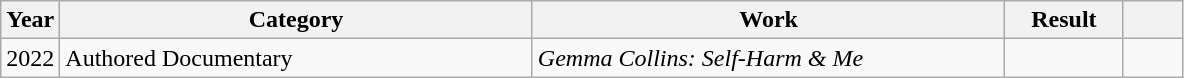<table class= "wikitable sortable">
<tr>
<th scope="col" style="width:5%;">Year</th>
<th scope="col" style="width:40%;">Category</th>
<th scope="col" style="width:40%;">Work</th>
<th scope="col" style="width:10%;">Result</th>
<th scope="col" style="width:5%;"></th>
</tr>
<tr>
<td scope="row">2022</td>
<td>Authored Documentary</td>
<td><em>Gemma Collins: Self-Harm & Me</em></td>
<td></td>
<td style="text-align:center;"></td>
</tr>
</table>
